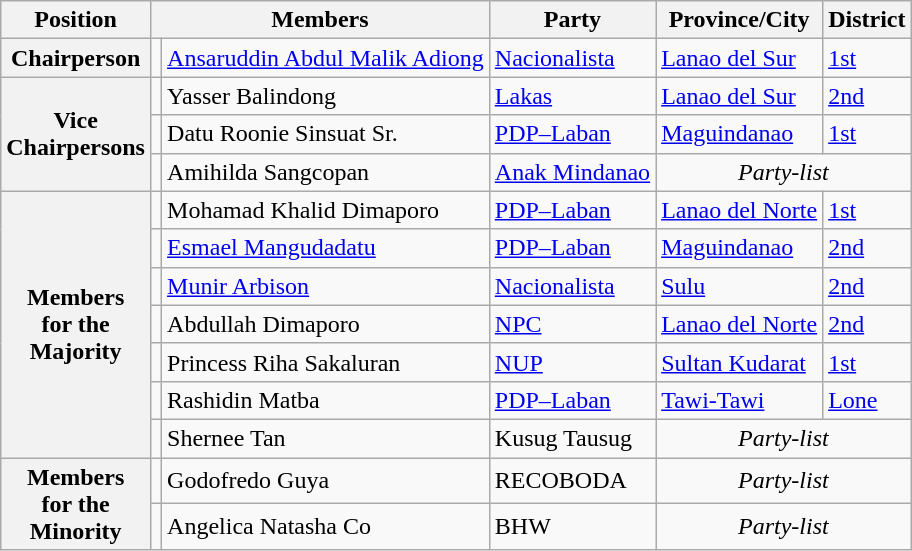<table class="wikitable" style="font-size: 100%;">
<tr>
<th>Position</th>
<th colspan="2">Members</th>
<th>Party</th>
<th>Province/City</th>
<th>District</th>
</tr>
<tr>
<th>Chairperson</th>
<td></td>
<td><a href='#'>Ansaruddin Abdul Malik Adiong</a></td>
<td><a href='#'>Nacionalista</a></td>
<td><a href='#'>Lanao del Sur</a></td>
<td><a href='#'>1st</a></td>
</tr>
<tr>
<th rowspan="3">Vice<br>Chairpersons</th>
<td></td>
<td>Yasser Balindong</td>
<td><a href='#'>Lakas</a></td>
<td><a href='#'>Lanao del Sur</a></td>
<td><a href='#'>2nd</a></td>
</tr>
<tr>
<td></td>
<td>Datu Roonie Sinsuat Sr.</td>
<td><a href='#'>PDP–Laban</a></td>
<td><a href='#'>Maguindanao</a></td>
<td><a href='#'>1st</a></td>
</tr>
<tr>
<td></td>
<td>Amihilda Sangcopan</td>
<td><a href='#'>Anak Mindanao</a></td>
<td align="center" colspan="2"><em>Party-list</em></td>
</tr>
<tr>
<th rowspan="7">Members<br>for the<br>Majority</th>
<td></td>
<td>Mohamad Khalid Dimaporo</td>
<td><a href='#'>PDP–Laban</a></td>
<td><a href='#'>Lanao del Norte</a></td>
<td><a href='#'>1st</a></td>
</tr>
<tr>
<td></td>
<td><a href='#'>Esmael Mangudadatu</a></td>
<td><a href='#'>PDP–Laban</a></td>
<td><a href='#'>Maguindanao</a></td>
<td><a href='#'>2nd</a></td>
</tr>
<tr>
<td></td>
<td><a href='#'>Munir Arbison</a></td>
<td><a href='#'>Nacionalista</a></td>
<td><a href='#'>Sulu</a></td>
<td><a href='#'>2nd</a></td>
</tr>
<tr>
<td></td>
<td>Abdullah Dimaporo</td>
<td><a href='#'>NPC</a></td>
<td><a href='#'>Lanao del Norte</a></td>
<td><a href='#'>2nd</a></td>
</tr>
<tr>
<td></td>
<td>Princess Riha Sakaluran</td>
<td><a href='#'>NUP</a></td>
<td><a href='#'>Sultan Kudarat</a></td>
<td><a href='#'>1st</a></td>
</tr>
<tr>
<td></td>
<td>Rashidin Matba</td>
<td><a href='#'>PDP–Laban</a></td>
<td><a href='#'>Tawi-Tawi</a></td>
<td><a href='#'>Lone</a></td>
</tr>
<tr>
<td></td>
<td>Shernee Tan</td>
<td>Kusug Tausug</td>
<td align="center" colspan="2"><em>Party-list</em></td>
</tr>
<tr>
<th rowspan="2">Members<br>for the<br>Minority</th>
<td></td>
<td>Godofredo Guya</td>
<td>RECOBODA</td>
<td align="center" colspan="2"><em>Party-list</em></td>
</tr>
<tr>
<td></td>
<td>Angelica Natasha Co</td>
<td>BHW</td>
<td align="center" colspan="2"><em>Party-list</em></td>
</tr>
</table>
